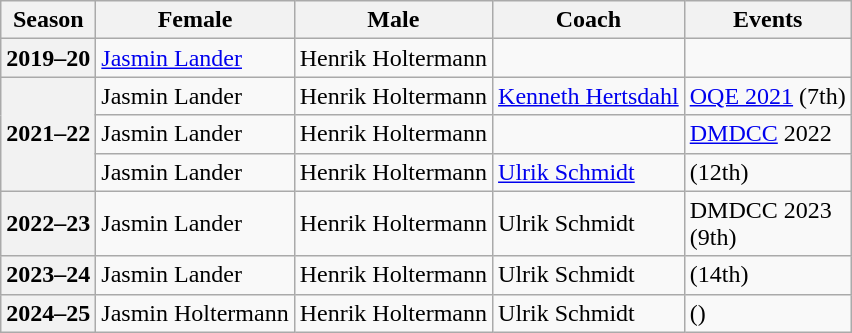<table class="wikitable">
<tr>
<th scope="col">Season</th>
<th scope="col">Female</th>
<th scope="col">Male</th>
<th scope="col">Coach</th>
<th scope="col">Events</th>
</tr>
<tr>
<th scope="row">2019–20</th>
<td><a href='#'>Jasmin Lander</a></td>
<td>Henrik Holtermann</td>
<td></td>
<td></td>
</tr>
<tr>
<th scope="row" rowspan="3">2021–22</th>
<td>Jasmin Lander</td>
<td>Henrik Holtermann</td>
<td><a href='#'>Kenneth Hertsdahl</a></td>
<td><a href='#'>OQE 2021</a> (7th)</td>
</tr>
<tr>
<td>Jasmin Lander</td>
<td>Henrik Holtermann</td>
<td></td>
<td><a href='#'>DMDCC</a> 2022 </td>
</tr>
<tr>
<td>Jasmin Lander</td>
<td>Henrik Holtermann</td>
<td><a href='#'>Ulrik Schmidt</a></td>
<td> (12th)</td>
</tr>
<tr>
<th scope="row">2022–23</th>
<td>Jasmin Lander</td>
<td>Henrik Holtermann</td>
<td>Ulrik Schmidt</td>
<td>DMDCC 2023  <br>  (9th)</td>
</tr>
<tr>
<th scope="row">2023–24</th>
<td>Jasmin Lander</td>
<td>Henrik Holtermann</td>
<td>Ulrik Schmidt</td>
<td> (14th)</td>
</tr>
<tr>
<th scope="row">2024–25</th>
<td>Jasmin Holtermann</td>
<td>Henrik Holtermann</td>
<td>Ulrik Schmidt</td>
<td> ()</td>
</tr>
</table>
